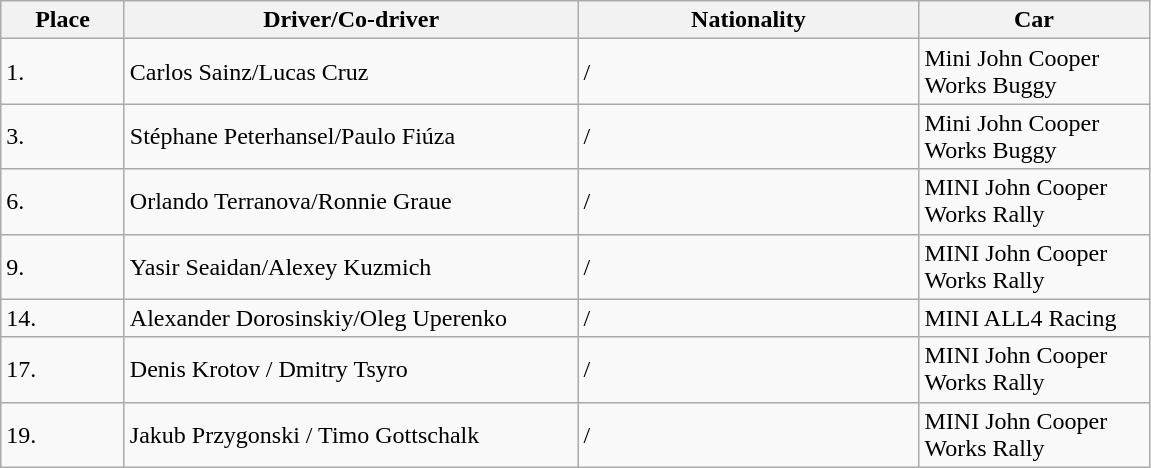<table class="wikitable">
<tr>
<th>Place</th>
<th>Driver/Co-driver</th>
<th>Nationality</th>
<th>Car</th>
</tr>
<tr>
<td style="width:75px;">1.</td>
<td style="width:295px;">Carlos Sainz/Lucas Cruz</td>
<td style="width:220px;"> / </td>
<td style="width:146px;">Mini John Cooper Works Buggy</td>
</tr>
<tr>
<td>3.</td>
<td>Stéphane Peterhansel/Paulo Fiúza</td>
<td> / </td>
<td>Mini John Cooper Works Buggy</td>
</tr>
<tr>
<td>6.</td>
<td>Orlando Terranova/Ronnie Graue</td>
<td> / </td>
<td>MINI John Cooper Works Rally</td>
</tr>
<tr>
<td>9.</td>
<td>Yasir Seaidan/Alexey Kuzmich</td>
<td> / </td>
<td>MINI John Cooper Works Rally</td>
</tr>
<tr>
<td>14.</td>
<td>Alexander Dorosinskiy/Oleg Uperenko</td>
<td>/ </td>
<td>MINI ALL4 Racing</td>
</tr>
<tr>
<td>17.</td>
<td>Denis Krotov / Dmitry Tsyro</td>
<td>/ </td>
<td>MINI John Cooper Works Rally</td>
</tr>
<tr>
<td>19.</td>
<td>Jakub Przygonski / Timo Gottschalk</td>
<td>/ </td>
<td>MINI John Cooper Works Rally</td>
</tr>
</table>
